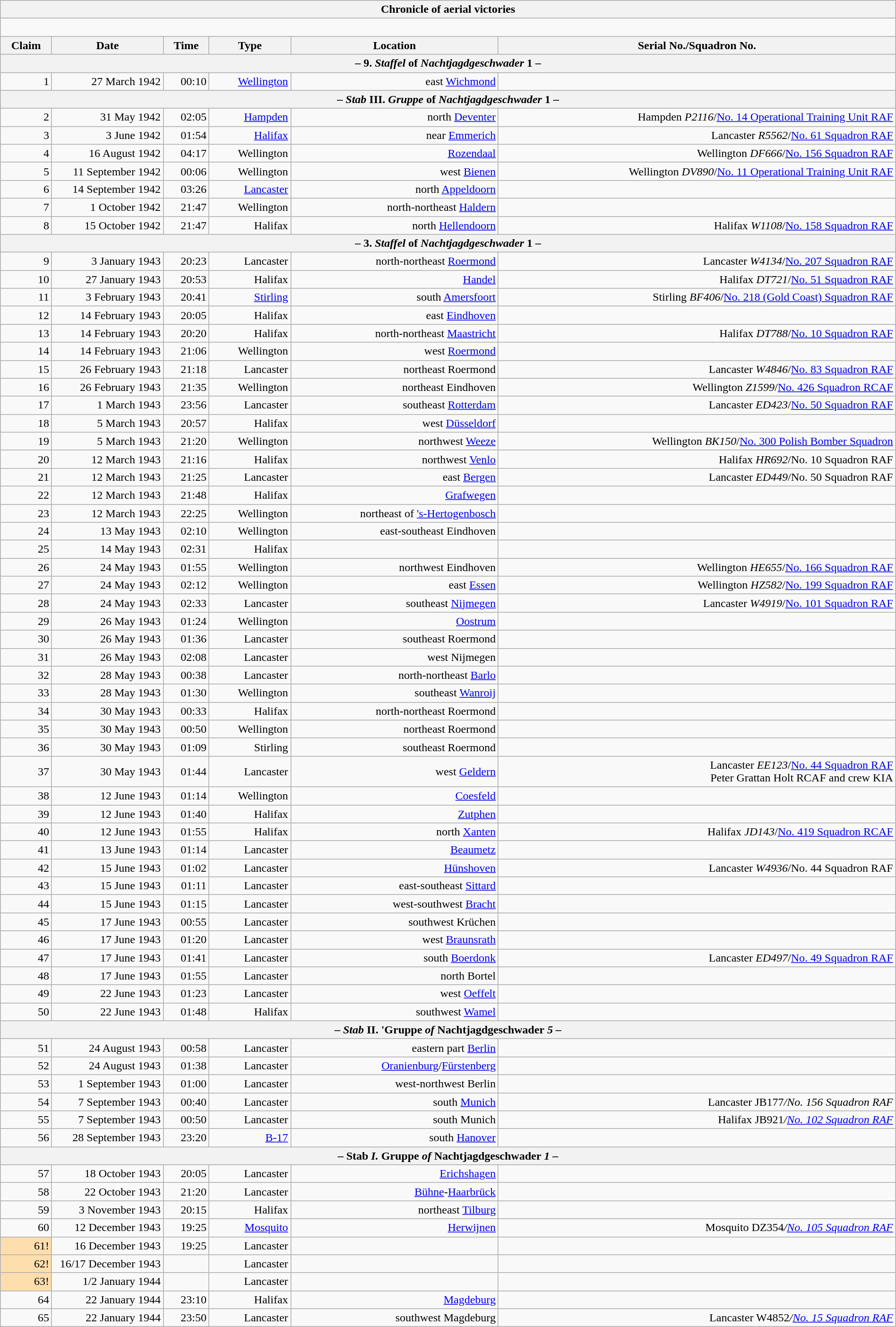<table class="wikitable plainrowheaders collapsible" style="margin-left: auto; margin-right: auto; border: none; text-align:right; width: 100%;">
<tr>
<th colspan="7">Chronicle of aerial victories</th>
</tr>
<tr>
<td colspan="7" style="text-align: left;"><br></td>
</tr>
<tr>
<th scope="col">Claim</th>
<th scope="col" style="width:150px">Date</th>
<th scope="col">Time</th>
<th scope="col">Type</th>
<th scope="col">Location</th>
<th scope="col">Serial No./Squadron No.</th>
</tr>
<tr>
<th colspan="6">– 9. <em>Staffel</em> of <em>Nachtjagdgeschwader</em> 1 –</th>
</tr>
<tr>
<td>1</td>
<td>27 March 1942</td>
<td>00:10</td>
<td><a href='#'>Wellington</a></td>
<td> east <a href='#'>Wichmond</a></td>
<td></td>
</tr>
<tr>
<th colspan="6">– <em>Stab</em> III. <em>Gruppe</em> of <em>Nachtjagdgeschwader</em> 1 –</th>
</tr>
<tr>
<td>2</td>
<td>31 May 1942</td>
<td>02:05</td>
<td><a href='#'>Hampden</a></td>
<td> north <a href='#'>Deventer</a></td>
<td>Hampden <em>P2116</em>/<a href='#'>No. 14 Operational Training Unit RAF</a></td>
</tr>
<tr>
<td>3</td>
<td>3 June 1942</td>
<td>01:54</td>
<td><a href='#'>Halifax</a></td>
<td>near <a href='#'>Emmerich</a></td>
<td>Lancaster <em>R5562</em>/<a href='#'>No. 61 Squadron RAF</a></td>
</tr>
<tr>
<td>4</td>
<td>16 August 1942</td>
<td>04:17</td>
<td>Wellington</td>
<td><a href='#'>Rozendaal</a></td>
<td>Wellington <em>DF666</em>/<a href='#'>No. 156 Squadron RAF</a></td>
</tr>
<tr>
<td>5</td>
<td>11 September 1942</td>
<td>00:06</td>
<td>Wellington</td>
<td> west <a href='#'>Bienen</a></td>
<td>Wellington <em>DV890</em>/<a href='#'>No. 11 Operational Training Unit RAF</a></td>
</tr>
<tr>
<td>6</td>
<td>14 September 1942</td>
<td>03:26</td>
<td><a href='#'>Lancaster</a></td>
<td> north <a href='#'>Appeldoorn</a></td>
<td></td>
</tr>
<tr>
<td>7</td>
<td>1 October 1942</td>
<td>21:47</td>
<td>Wellington</td>
<td> north-northeast <a href='#'>Haldern</a></td>
<td></td>
</tr>
<tr>
<td>8</td>
<td>15 October 1942</td>
<td>21:47</td>
<td>Halifax</td>
<td> north <a href='#'>Hellendoorn</a></td>
<td>Halifax <em>W1108</em>/<a href='#'>No. 158 Squadron RAF</a></td>
</tr>
<tr>
<th colspan="6">– 3. <em>Staffel</em> of <em>Nachtjagdgeschwader</em> 1 –</th>
</tr>
<tr>
<td>9</td>
<td>3 January 1943</td>
<td>20:23</td>
<td>Lancaster</td>
<td> north-northeast <a href='#'>Roermond</a></td>
<td>Lancaster <em>W4134</em>/<a href='#'>No. 207 Squadron RAF</a></td>
</tr>
<tr>
<td>10</td>
<td>27 January 1943</td>
<td>20:53</td>
<td>Halifax</td>
<td><a href='#'>Handel</a></td>
<td>Halifax <em>DT721</em>/<a href='#'>No. 51 Squadron RAF</a></td>
</tr>
<tr>
<td>11</td>
<td>3 February 1943</td>
<td>20:41</td>
<td><a href='#'>Stirling</a></td>
<td> south <a href='#'>Amersfoort</a></td>
<td>Stirling <em>BF406</em>/<a href='#'>No. 218 (Gold Coast) Squadron RAF</a></td>
</tr>
<tr>
<td>12</td>
<td>14 February 1943</td>
<td>20:05</td>
<td>Halifax</td>
<td> east <a href='#'>Eindhoven</a></td>
<td></td>
</tr>
<tr>
<td>13</td>
<td>14 February 1943</td>
<td>20:20</td>
<td>Halifax</td>
<td>north-northeast <a href='#'>Maastricht</a></td>
<td>Halifax <em>DT788</em>/<a href='#'>No. 10 Squadron RAF</a></td>
</tr>
<tr>
<td>14</td>
<td>14 February 1943</td>
<td>21:06</td>
<td>Wellington</td>
<td> west <a href='#'>Roermond</a></td>
<td></td>
</tr>
<tr>
<td>15</td>
<td>26 February 1943</td>
<td>21:18</td>
<td>Lancaster</td>
<td> northeast Roermond</td>
<td>Lancaster <em>W4846</em>/<a href='#'>No. 83 Squadron RAF</a></td>
</tr>
<tr>
<td>16</td>
<td>26 February 1943</td>
<td>21:35</td>
<td>Wellington</td>
<td> northeast Eindhoven</td>
<td>Wellington <em>Z1599</em>/<a href='#'>No. 426 Squadron RCAF</a></td>
</tr>
<tr>
<td>17</td>
<td>1 March 1943</td>
<td>23:56</td>
<td>Lancaster</td>
<td> southeast <a href='#'>Rotterdam</a></td>
<td>Lancaster <em>ED423</em>/<a href='#'>No. 50 Squadron RAF</a></td>
</tr>
<tr>
<td>18</td>
<td>5 March 1943</td>
<td>20:57</td>
<td>Halifax</td>
<td>west <a href='#'>Düsseldorf</a></td>
<td></td>
</tr>
<tr>
<td>19</td>
<td>5 March 1943</td>
<td>21:20</td>
<td>Wellington</td>
<td> northwest <a href='#'>Weeze</a></td>
<td>Wellington <em>BK150</em>/<a href='#'>No. 300 Polish Bomber Squadron</a></td>
</tr>
<tr>
<td>20</td>
<td>12 March 1943</td>
<td>21:16</td>
<td>Halifax</td>
<td>northwest <a href='#'>Venlo</a></td>
<td>Halifax <em>HR692</em>/No. 10 Squadron RAF</td>
</tr>
<tr>
<td>21</td>
<td>12 March 1943</td>
<td>21:25</td>
<td>Lancaster</td>
<td> east <a href='#'>Bergen</a></td>
<td>Lancaster <em>ED449</em>/No. 50 Squadron RAF</td>
</tr>
<tr>
<td>22</td>
<td>12 March 1943</td>
<td>21:48</td>
<td>Halifax</td>
<td><a href='#'>Grafwegen</a></td>
<td></td>
</tr>
<tr>
<td>23</td>
<td>12 March 1943</td>
<td>22:25</td>
<td>Wellington</td>
<td> northeast of <a href='#'>'s-Hertogenbosch</a></td>
<td></td>
</tr>
<tr>
<td>24</td>
<td>13 May 1943</td>
<td>02:10</td>
<td>Wellington</td>
<td> east-southeast Eindhoven</td>
<td></td>
</tr>
<tr>
<td>25</td>
<td>14 May 1943</td>
<td>02:31</td>
<td>Halifax</td>
<td></td>
<td></td>
</tr>
<tr>
<td>26</td>
<td>24 May 1943</td>
<td>01:55</td>
<td>Wellington</td>
<td> northwest Eindhoven</td>
<td>Wellington <em>HE655</em>/<a href='#'>No. 166 Squadron RAF</a></td>
</tr>
<tr>
<td>27</td>
<td>24 May 1943</td>
<td>02:12</td>
<td>Wellington</td>
<td>east <a href='#'>Essen</a></td>
<td>Wellington <em>HZ582</em>/<a href='#'>No. 199 Squadron RAF</a></td>
</tr>
<tr>
<td>28</td>
<td>24 May 1943</td>
<td>02:33</td>
<td>Lancaster</td>
<td> southeast <a href='#'>Nijmegen</a></td>
<td>Lancaster <em>W4919</em>/<a href='#'>No. 101 Squadron RAF</a></td>
</tr>
<tr>
<td>29</td>
<td>26 May 1943</td>
<td>01:24</td>
<td>Wellington</td>
<td><a href='#'>Oostrum</a></td>
<td></td>
</tr>
<tr>
<td>30</td>
<td>26 May 1943</td>
<td>01:36</td>
<td>Lancaster</td>
<td> southeast Roermond</td>
<td></td>
</tr>
<tr>
<td>31</td>
<td>26 May 1943</td>
<td>02:08</td>
<td>Lancaster</td>
<td> west Nijmegen</td>
<td></td>
</tr>
<tr>
<td>32</td>
<td>28 May 1943</td>
<td>00:38</td>
<td>Lancaster</td>
<td> north-northeast <a href='#'>Barlo</a></td>
<td></td>
</tr>
<tr>
<td>33</td>
<td>28 May 1943</td>
<td>01:30</td>
<td>Wellington</td>
<td> southeast <a href='#'>Wanroij</a></td>
<td></td>
</tr>
<tr>
<td>34</td>
<td>30 May 1943</td>
<td>00:33</td>
<td>Halifax</td>
<td> north-northeast Roermond</td>
<td></td>
</tr>
<tr>
<td>35</td>
<td>30 May 1943</td>
<td>00:50</td>
<td>Wellington</td>
<td> northeast Roermond</td>
<td></td>
</tr>
<tr>
<td>36</td>
<td>30 May 1943</td>
<td>01:09</td>
<td>Stirling</td>
<td>southeast Roermond</td>
<td></td>
</tr>
<tr>
<td>37</td>
<td>30 May 1943</td>
<td>01:44</td>
<td>Lancaster</td>
<td> west <a href='#'>Geldern</a></td>
<td>Lancaster <em>EE123</em>/<a href='#'>No. 44 Squadron RAF</a><br>Peter Grattan Holt RCAF and crew KIA</td>
</tr>
<tr>
<td>38</td>
<td>12 June 1943</td>
<td>01:14</td>
<td>Wellington</td>
<td><a href='#'>Coesfeld</a></td>
<td></td>
</tr>
<tr>
<td>39</td>
<td>12 June 1943</td>
<td>01:40</td>
<td>Halifax</td>
<td><a href='#'>Zutphen</a></td>
<td></td>
</tr>
<tr>
<td>40</td>
<td>12 June 1943</td>
<td>01:55</td>
<td>Halifax</td>
<td> north <a href='#'>Xanten</a></td>
<td>Halifax <em>JD143</em>/<a href='#'>No. 419 Squadron RCAF</a></td>
</tr>
<tr>
<td>41</td>
<td>13 June 1943</td>
<td>01:14</td>
<td>Lancaster</td>
<td><a href='#'>Beaumetz</a></td>
<td></td>
</tr>
<tr>
<td>42</td>
<td>15 June 1943</td>
<td>01:02</td>
<td>Lancaster</td>
<td><a href='#'>Hünshoven</a></td>
<td>Lancaster <em>W4936</em>/No. 44 Squadron RAF</td>
</tr>
<tr>
<td>43</td>
<td>15 June 1943</td>
<td>01:11</td>
<td>Lancaster</td>
<td>east-southeast <a href='#'>Sittard</a></td>
<td></td>
</tr>
<tr>
<td>44</td>
<td>15 June 1943</td>
<td>01:15</td>
<td>Lancaster</td>
<td> west-southwest <a href='#'>Bracht</a></td>
<td></td>
</tr>
<tr>
<td>45</td>
<td>17 June 1943</td>
<td>00:55</td>
<td>Lancaster</td>
<td>southwest Krüchen</td>
<td></td>
</tr>
<tr>
<td>46</td>
<td>17 June 1943</td>
<td>01:20</td>
<td>Lancaster</td>
<td> west <a href='#'>Braunsrath</a></td>
<td></td>
</tr>
<tr>
<td>47</td>
<td>17 June 1943</td>
<td>01:41</td>
<td>Lancaster</td>
<td>south <a href='#'>Boerdonk</a></td>
<td>Lancaster <em>ED497</em>/<a href='#'>No. 49 Squadron RAF</a></td>
</tr>
<tr>
<td>48</td>
<td>17 June 1943</td>
<td>01:55</td>
<td>Lancaster</td>
<td> north Bortel</td>
<td></td>
</tr>
<tr>
<td>49</td>
<td>22 June 1943</td>
<td>01:23</td>
<td>Lancaster</td>
<td> west <a href='#'>Oeffelt</a></td>
<td></td>
</tr>
<tr>
<td>50</td>
<td>22 June 1943</td>
<td>01:48</td>
<td>Halifax</td>
<td> southwest <a href='#'>Wamel</a></td>
<td></td>
</tr>
<tr>
<th colspan="6">– <em>Stab</em> II. 'Gruppe<em> of </em>Nachtjagdgeschwader<em> 5 –</th>
</tr>
<tr>
<td>51</td>
<td>24 August 1943</td>
<td>00:58</td>
<td>Lancaster</td>
<td>eastern part <a href='#'>Berlin</a></td>
<td></td>
</tr>
<tr>
<td>52</td>
<td>24 August 1943</td>
<td>01:38</td>
<td>Lancaster</td>
<td><a href='#'>Oranienburg</a>/<a href='#'>Fürstenberg</a></td>
<td></td>
</tr>
<tr>
<td>53</td>
<td>1 September 1943</td>
<td>01:00</td>
<td>Lancaster</td>
<td> west-northwest Berlin</td>
<td></td>
</tr>
<tr>
<td>54</td>
<td>7 September 1943</td>
<td>00:40</td>
<td>Lancaster</td>
<td>south <a href='#'>Munich</a></td>
<td>Lancaster </em>JB177<em>/No. 156 Squadron RAF</td>
</tr>
<tr>
<td>55</td>
<td>7 September 1943</td>
<td>00:50</td>
<td>Lancaster</td>
<td> south Munich</td>
<td>Halifax </em>JB921<em>/<a href='#'>No. 102 Squadron RAF</a></td>
</tr>
<tr>
<td>56</td>
<td>28 September 1943</td>
<td>23:20</td>
<td><a href='#'>B-17</a></td>
<td>south <a href='#'>Hanover</a></td>
<td></td>
</tr>
<tr>
<th colspan="6">– </em>Stab<em> I. </em>Gruppe<em> of </em>Nachtjagdgeschwader<em> 1 –</th>
</tr>
<tr>
<td>57</td>
<td>18 October 1943</td>
<td>20:05</td>
<td>Lancaster</td>
<td><a href='#'>Erichshagen</a></td>
<td></td>
</tr>
<tr>
<td>58</td>
<td>22 October 1943</td>
<td>21:20</td>
<td>Lancaster</td>
<td><a href='#'>Bühne</a>-<a href='#'>Haarbrück</a></td>
<td></td>
</tr>
<tr>
<td>59</td>
<td>3 November 1943</td>
<td>20:15</td>
<td>Halifax</td>
<td> northeast <a href='#'>Tilburg</a></td>
<td></td>
</tr>
<tr>
<td>60</td>
<td>12 December 1943</td>
<td>19:25</td>
<td><a href='#'>Mosquito</a></td>
<td><a href='#'>Herwijnen</a></td>
<td>Mosquito </em>DZ354<em>/<a href='#'>No. 105 Squadron RAF</a></td>
</tr>
<tr>
<td style="background:#ffdead">61!</td>
<td>16 December 1943</td>
<td>19:25</td>
<td>Lancaster</td>
<td></td>
<td></td>
</tr>
<tr>
<td style="background:#ffdead">62!</td>
<td>16/17 December 1943</td>
<td></td>
<td>Lancaster</td>
<td></td>
<td></td>
</tr>
<tr>
<td style="background:#ffdead">63!</td>
<td>1/2 January 1944</td>
<td></td>
<td>Lancaster</td>
<td></td>
<td></td>
</tr>
<tr>
<td>64</td>
<td>22 January 1944</td>
<td>23:10</td>
<td>Halifax</td>
<td><a href='#'>Magdeburg</a></td>
<td></td>
</tr>
<tr>
<td>65</td>
<td>22 January 1944</td>
<td>23:50</td>
<td>Lancaster</td>
<td> southwest Magdeburg</td>
<td>Lancaster </em>W4852<em>/<a href='#'>No. 15 Squadron RAF</a></td>
</tr>
</table>
